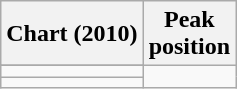<table class="wikitable sortable">
<tr>
<th>Chart (2010)</th>
<th>Peak<br>position</th>
</tr>
<tr>
</tr>
<tr>
<td></td>
</tr>
<tr>
<td></td>
</tr>
</table>
